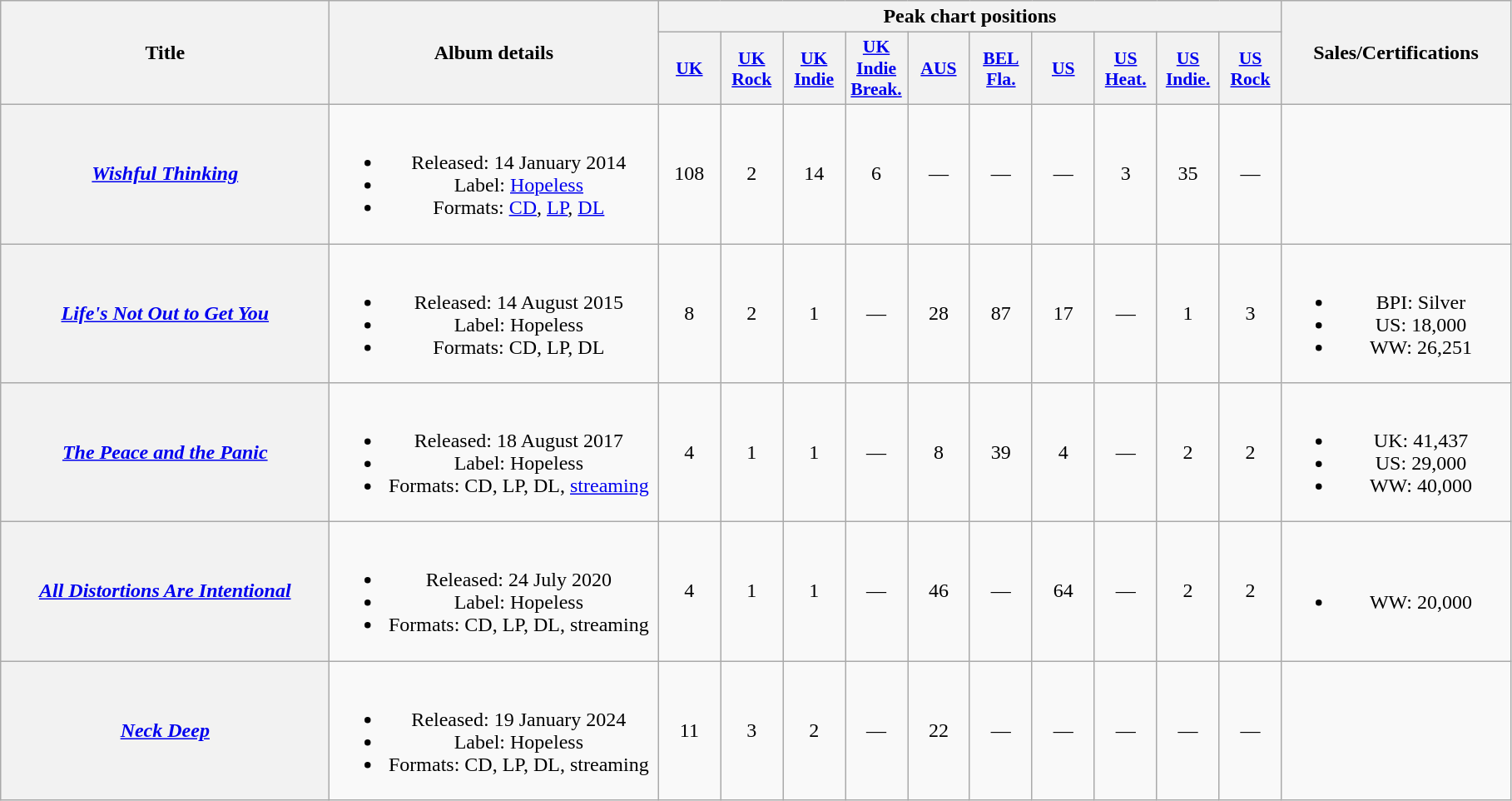<table class="wikitable plainrowheaders" style="text-align:center;">
<tr>
<th scope="col" rowspan="2" style="width:16em;">Title</th>
<th scope="col" rowspan="2" style="width:16em;">Album details</th>
<th scope="col" colspan="10">Peak chart positions</th>
<th scope="col" rowspan="2" style="width:11em;">Sales/Certifications</th>
</tr>
<tr>
<th scope="col" style="width:3em;font-size:90%;"><a href='#'>UK</a><br></th>
<th scope="col" style="width:3em;font-size:90%;"><a href='#'>UK<br>Rock</a><br></th>
<th scope="col" style="width:3em;font-size:90%;"><a href='#'>UK<br>Indie</a><br></th>
<th scope="col" style="width:3em;font-size:90%;"><a href='#'>UK<br>Indie<br>Break.</a><br></th>
<th scope="col" style="width:3em;font-size:90%;"><a href='#'>AUS</a><br></th>
<th scope="col" style="width:3em;font-size:90%;"><a href='#'>BEL<br>Fla.</a><br></th>
<th scope="col" style="width:3em;font-size:90%;"><a href='#'>US</a><br></th>
<th scope="col" style="width:3em;font-size:90%;"><a href='#'>US<br>Heat.</a><br></th>
<th scope="col" style="width:3em;font-size:90%;"><a href='#'>US<br>Indie.</a><br></th>
<th scope="col" style="width:3em;font-size:90%;"><a href='#'>US<br>Rock</a><br></th>
</tr>
<tr>
<th scope="row"><em><a href='#'>Wishful Thinking</a></em></th>
<td><br><ul><li>Released: 14 January 2014</li><li>Label: <a href='#'>Hopeless</a></li><li>Formats: <a href='#'>CD</a>, <a href='#'>LP</a>, <a href='#'>DL</a></li></ul></td>
<td>108</td>
<td>2</td>
<td>14</td>
<td>6</td>
<td>—</td>
<td>—</td>
<td>—</td>
<td>3</td>
<td>35</td>
<td>—</td>
<td></td>
</tr>
<tr>
<th scope="row"><em><a href='#'>Life's Not Out to Get You</a></em></th>
<td><br><ul><li>Released: 14 August 2015</li><li>Label: Hopeless</li><li>Formats: CD, LP, DL</li></ul></td>
<td>8</td>
<td>2</td>
<td>1</td>
<td>—</td>
<td>28</td>
<td>87</td>
<td>17</td>
<td>—</td>
<td>1</td>
<td>3</td>
<td><br><ul><li>BPI: Silver</li><li>US: 18,000</li><li>WW: 26,251</li></ul></td>
</tr>
<tr>
<th scope="row"><em><a href='#'>The Peace and the Panic</a></em></th>
<td><br><ul><li>Released: 18 August 2017</li><li>Label: Hopeless</li><li>Formats: CD, LP, DL, <a href='#'>streaming</a></li></ul></td>
<td>4</td>
<td>1</td>
<td>1</td>
<td>—</td>
<td>8</td>
<td>39</td>
<td>4</td>
<td>—</td>
<td>2</td>
<td>2</td>
<td><br><ul><li>UK: 41,437</li><li>US: 29,000</li><li>WW: 40,000</li></ul></td>
</tr>
<tr>
<th scope="row"><em><a href='#'>All Distortions Are Intentional</a></em></th>
<td><br><ul><li>Released: 24 July 2020</li><li>Label: Hopeless</li><li>Formats: CD, LP, DL, streaming</li></ul></td>
<td>4</td>
<td>1</td>
<td>1</td>
<td>—</td>
<td>46</td>
<td>—</td>
<td>64</td>
<td>—</td>
<td>2</td>
<td>2</td>
<td><br><ul><li>WW: 20,000</li></ul></td>
</tr>
<tr>
<th scope="row"><em><a href='#'>Neck Deep</a></em></th>
<td><br><ul><li>Released: 19 January 2024</li><li>Label: Hopeless</li><li>Formats: CD, LP, DL, streaming</li></ul></td>
<td>11</td>
<td>3</td>
<td>2</td>
<td>—</td>
<td>22<br></td>
<td>—</td>
<td>—</td>
<td>—</td>
<td>—</td>
<td>—</td>
<td></td>
</tr>
</table>
